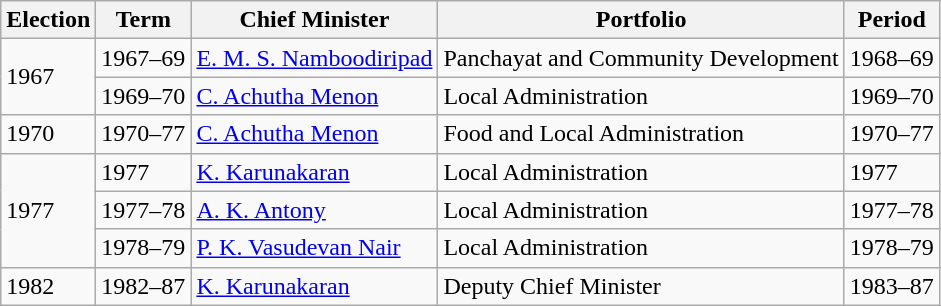<table class="wikitable">
<tr>
<th>Election</th>
<th>Term</th>
<th>Chief Minister</th>
<th>Portfolio</th>
<th>Period</th>
</tr>
<tr>
<td rowspan="2">1967</td>
<td>1967–69</td>
<td><a href='#'>E. M. S. Namboodiripad</a></td>
<td>Panchayat and Community Development </td>
<td>1968–69</td>
</tr>
<tr>
<td>1969–70</td>
<td><a href='#'>C. Achutha Menon</a></td>
<td>Local Administration </td>
<td>1969–70</td>
</tr>
<tr>
<td>1970</td>
<td>1970–77</td>
<td><a href='#'>C. Achutha Menon</a></td>
<td>Food and Local Administration </td>
<td>1970–77</td>
</tr>
<tr>
<td rowspan="3">1977</td>
<td>1977</td>
<td><a href='#'>K. Karunakaran</a></td>
<td>Local Administration </td>
<td>1977</td>
</tr>
<tr>
<td>1977–78</td>
<td><a href='#'>A. K. Antony</a></td>
<td>Local Administration </td>
<td>1977–78</td>
</tr>
<tr>
<td>1978–79</td>
<td><a href='#'>P. K. Vasudevan Nair</a></td>
<td>Local Administration </td>
<td>1978–79</td>
</tr>
<tr>
<td>1982</td>
<td>1982–87</td>
<td><a href='#'>K. Karunakaran</a></td>
<td>Deputy Chief Minister </td>
<td>1983–87</td>
</tr>
</table>
